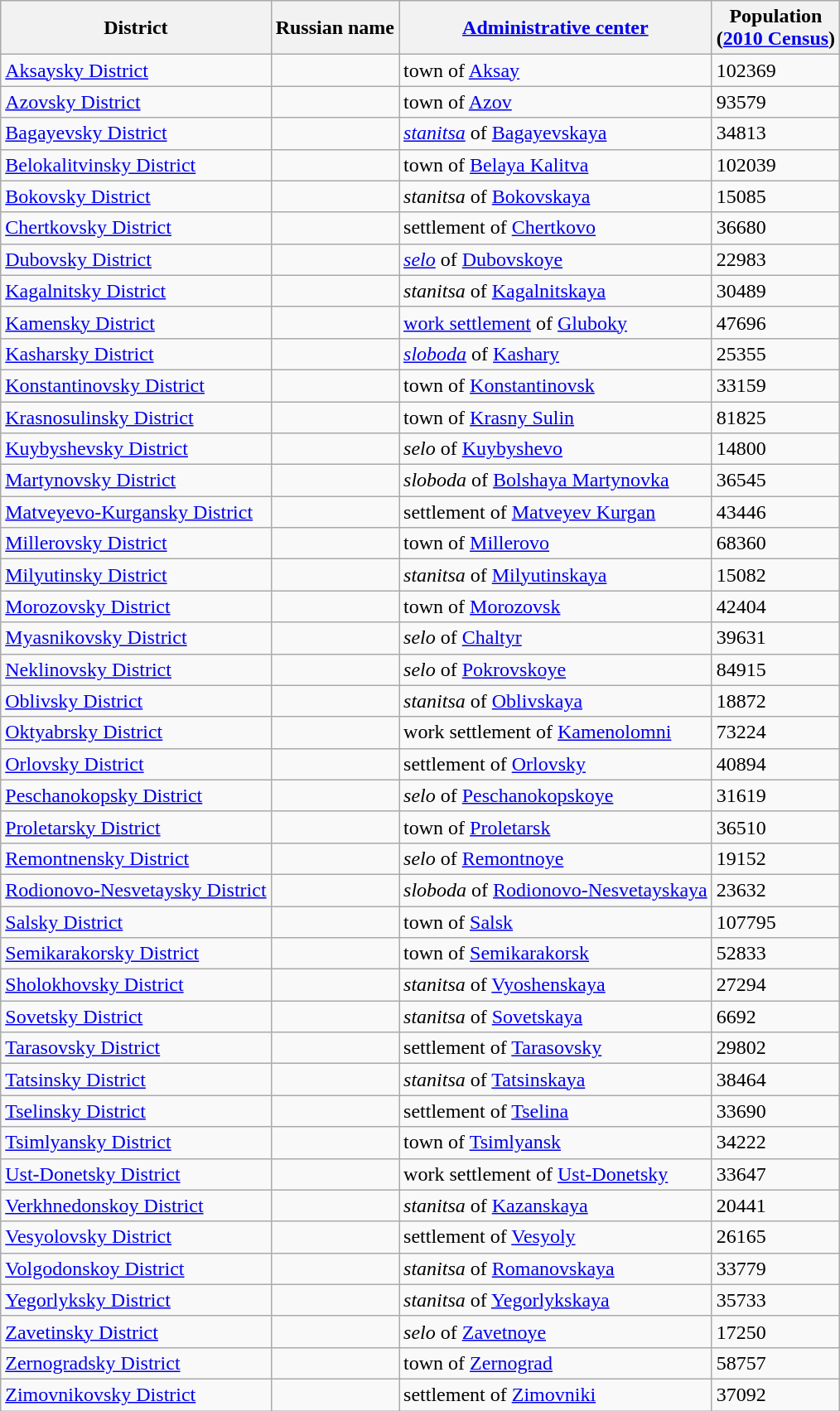<table class="wikitable sortable">
<tr>
<th>District</th>
<th>Russian name</th>
<th><a href='#'>Administrative center</a></th>
<th>Population<br>(<a href='#'>2010 Census</a>)</th>
</tr>
<tr>
<td><a href='#'>Aksaysky District</a></td>
<td></td>
<td>town of <a href='#'>Aksay</a></td>
<td>102369</td>
</tr>
<tr>
<td><a href='#'>Azovsky District</a></td>
<td></td>
<td>town of <a href='#'>Azov</a></td>
<td>93579</td>
</tr>
<tr>
<td><a href='#'>Bagayevsky District</a></td>
<td></td>
<td><em><a href='#'>stanitsa</a></em> of <a href='#'>Bagayevskaya</a></td>
<td>34813</td>
</tr>
<tr>
<td><a href='#'>Belokalitvinsky District</a></td>
<td></td>
<td>town of <a href='#'>Belaya Kalitva</a></td>
<td>102039</td>
</tr>
<tr>
<td><a href='#'>Bokovsky District</a></td>
<td></td>
<td><em>stanitsa</em> of <a href='#'>Bokovskaya</a></td>
<td>15085</td>
</tr>
<tr>
<td><a href='#'>Chertkovsky District</a></td>
<td></td>
<td>settlement of <a href='#'>Chertkovo</a></td>
<td>36680</td>
</tr>
<tr>
<td><a href='#'>Dubovsky District</a></td>
<td></td>
<td><em><a href='#'>selo</a></em> of <a href='#'>Dubovskoye</a></td>
<td>22983</td>
</tr>
<tr>
<td><a href='#'>Kagalnitsky District</a></td>
<td></td>
<td><em>stanitsa</em> of <a href='#'>Kagalnitskaya</a></td>
<td>30489</td>
</tr>
<tr>
<td><a href='#'>Kamensky District</a></td>
<td></td>
<td><a href='#'>work settlement</a> of <a href='#'>Gluboky</a></td>
<td>47696</td>
</tr>
<tr>
<td><a href='#'>Kasharsky District</a></td>
<td></td>
<td><em><a href='#'>sloboda</a></em> of <a href='#'>Kashary</a></td>
<td>25355</td>
</tr>
<tr>
<td><a href='#'>Konstantinovsky District</a></td>
<td></td>
<td>town of <a href='#'>Konstantinovsk</a></td>
<td>33159</td>
</tr>
<tr>
<td><a href='#'>Krasnosulinsky District</a></td>
<td></td>
<td>town of <a href='#'>Krasny Sulin</a></td>
<td>81825</td>
</tr>
<tr>
<td><a href='#'>Kuybyshevsky District</a></td>
<td></td>
<td><em>selo</em> of <a href='#'>Kuybyshevo</a></td>
<td>14800</td>
</tr>
<tr>
<td><a href='#'>Martynovsky District</a></td>
<td></td>
<td><em>sloboda</em> of <a href='#'>Bolshaya Martynovka</a></td>
<td>36545</td>
</tr>
<tr>
<td><a href='#'>Matveyevo-Kurgansky District</a></td>
<td></td>
<td>settlement of <a href='#'>Matveyev Kurgan</a></td>
<td>43446</td>
</tr>
<tr>
<td><a href='#'>Millerovsky District</a></td>
<td></td>
<td>town of <a href='#'>Millerovo</a></td>
<td>68360</td>
</tr>
<tr>
<td><a href='#'>Milyutinsky District</a></td>
<td></td>
<td><em>stanitsa</em> of <a href='#'>Milyutinskaya</a></td>
<td>15082</td>
</tr>
<tr>
<td><a href='#'>Morozovsky District</a></td>
<td></td>
<td>town of <a href='#'>Morozovsk</a></td>
<td>42404</td>
</tr>
<tr>
<td><a href='#'>Myasnikovsky District</a></td>
<td></td>
<td><em>selo</em> of <a href='#'>Chaltyr</a></td>
<td>39631</td>
</tr>
<tr>
<td><a href='#'>Neklinovsky District</a></td>
<td></td>
<td><em>selo</em> of <a href='#'>Pokrovskoye</a></td>
<td>84915</td>
</tr>
<tr>
<td><a href='#'>Oblivsky District</a></td>
<td></td>
<td><em>stanitsa</em> of <a href='#'>Oblivskaya</a></td>
<td>18872</td>
</tr>
<tr>
<td><a href='#'>Oktyabrsky District</a></td>
<td></td>
<td>work settlement of <a href='#'>Kamenolomni</a></td>
<td>73224</td>
</tr>
<tr>
<td><a href='#'>Orlovsky District</a></td>
<td></td>
<td>settlement of <a href='#'>Orlovsky</a></td>
<td>40894</td>
</tr>
<tr>
<td><a href='#'>Peschanokopsky District</a></td>
<td></td>
<td><em>selo</em> of <a href='#'>Peschanokopskoye</a></td>
<td>31619</td>
</tr>
<tr>
<td><a href='#'>Proletarsky District</a></td>
<td></td>
<td>town of <a href='#'>Proletarsk</a></td>
<td>36510</td>
</tr>
<tr>
<td><a href='#'>Remontnensky District</a></td>
<td></td>
<td><em>selo</em> of <a href='#'>Remontnoye</a></td>
<td>19152</td>
</tr>
<tr>
<td><a href='#'>Rodionovo-Nesvetaysky District</a></td>
<td></td>
<td><em>sloboda</em> of <a href='#'>Rodionovo-Nesvetayskaya</a></td>
<td>23632</td>
</tr>
<tr>
<td><a href='#'>Salsky District</a></td>
<td></td>
<td>town of <a href='#'>Salsk</a></td>
<td>107795</td>
</tr>
<tr>
<td><a href='#'>Semikarakorsky District</a></td>
<td></td>
<td>town of <a href='#'>Semikarakorsk</a></td>
<td>52833</td>
</tr>
<tr>
<td><a href='#'>Sholokhovsky District</a></td>
<td></td>
<td><em>stanitsa</em> of <a href='#'>Vyoshenskaya</a></td>
<td>27294</td>
</tr>
<tr>
<td><a href='#'>Sovetsky District</a></td>
<td></td>
<td><em>stanitsa</em> of <a href='#'>Sovetskaya</a></td>
<td>6692</td>
</tr>
<tr>
<td><a href='#'>Tarasovsky District</a></td>
<td></td>
<td>settlement of <a href='#'>Tarasovsky</a></td>
<td>29802</td>
</tr>
<tr>
<td><a href='#'>Tatsinsky District</a></td>
<td></td>
<td><em>stanitsa</em> of <a href='#'>Tatsinskaya</a></td>
<td>38464</td>
</tr>
<tr>
<td><a href='#'>Tselinsky District</a></td>
<td></td>
<td>settlement of <a href='#'>Tselina</a></td>
<td>33690</td>
</tr>
<tr>
<td><a href='#'>Tsimlyansky District</a></td>
<td></td>
<td>town of <a href='#'>Tsimlyansk</a></td>
<td>34222</td>
</tr>
<tr>
<td><a href='#'>Ust-Donetsky District</a></td>
<td></td>
<td>work settlement of <a href='#'>Ust-Donetsky</a></td>
<td>33647</td>
</tr>
<tr>
<td><a href='#'>Verkhnedonskoy District</a></td>
<td></td>
<td><em>stanitsa</em> of <a href='#'>Kazanskaya</a></td>
<td>20441</td>
</tr>
<tr>
<td><a href='#'>Vesyolovsky District</a></td>
<td></td>
<td>settlement of <a href='#'>Vesyoly</a></td>
<td>26165</td>
</tr>
<tr>
<td><a href='#'>Volgodonskoy District</a></td>
<td></td>
<td><em>stanitsa</em> of <a href='#'>Romanovskaya</a></td>
<td>33779</td>
</tr>
<tr>
<td><a href='#'>Yegorlyksky District</a></td>
<td></td>
<td><em>stanitsa</em> of <a href='#'>Yegorlykskaya</a></td>
<td>35733</td>
</tr>
<tr>
<td><a href='#'>Zavetinsky District</a></td>
<td></td>
<td><em>selo</em> of <a href='#'>Zavetnoye</a></td>
<td>17250</td>
</tr>
<tr>
<td><a href='#'>Zernogradsky District</a></td>
<td></td>
<td>town of <a href='#'>Zernograd</a></td>
<td>58757</td>
</tr>
<tr>
<td><a href='#'>Zimovnikovsky District</a></td>
<td></td>
<td>settlement of <a href='#'>Zimovniki</a></td>
<td>37092</td>
</tr>
</table>
